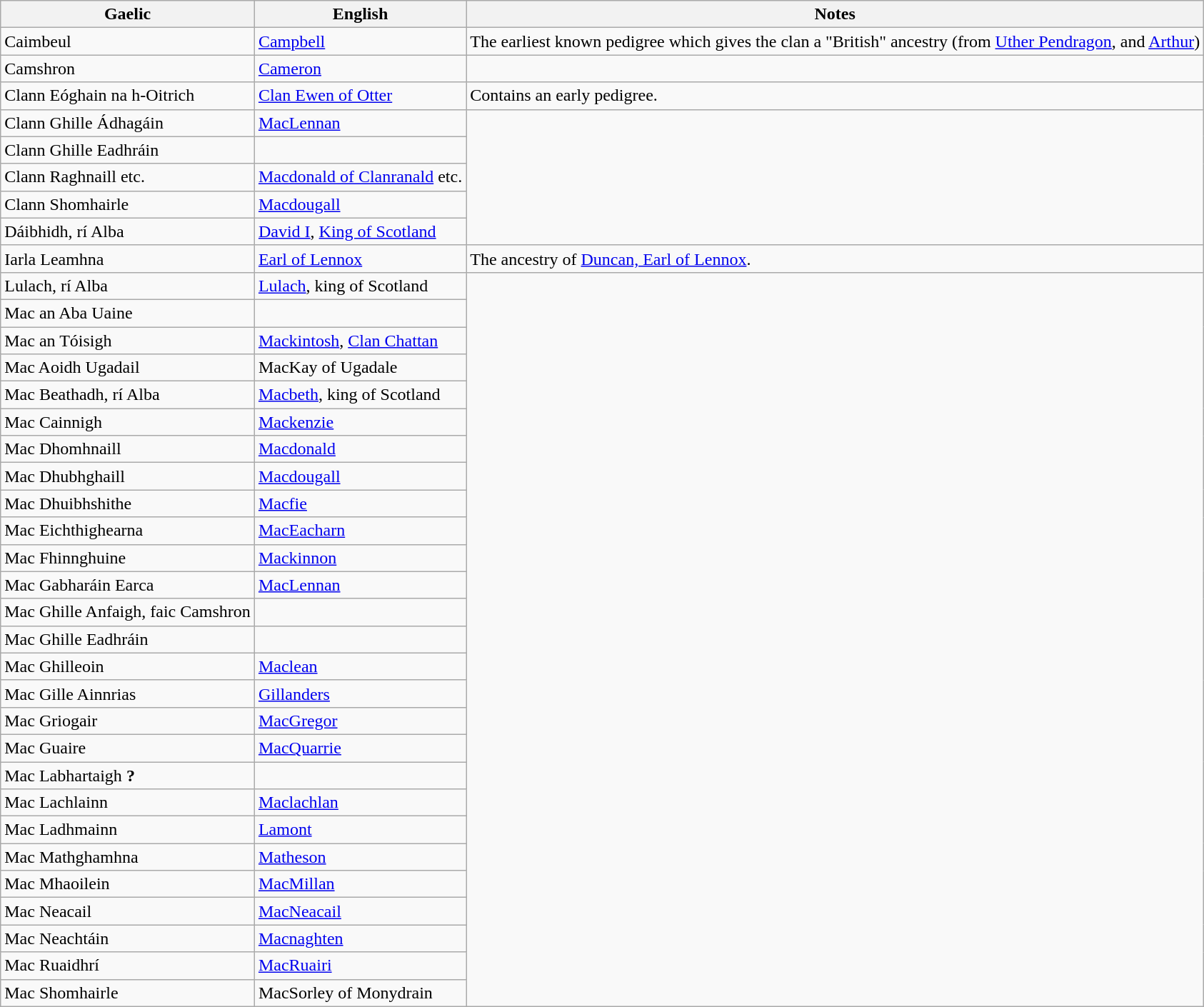<table class="wikitable sortable">
<tr>
<th>Gaelic</th>
<th>English</th>
<th>Notes</th>
</tr>
<tr>
<td>Caimbeul</td>
<td><a href='#'>Campbell</a></td>
<td>The earliest known pedigree which gives the clan a "British" ancestry (from <a href='#'>Uther Pendragon</a>, and <a href='#'>Arthur</a>)</td>
</tr>
<tr>
<td>Camshron</td>
<td><a href='#'>Cameron</a></td>
</tr>
<tr>
<td>Clann Eóghain na h-Oitrich</td>
<td><a href='#'>Clan Ewen of Otter</a></td>
<td>Contains an early pedigree.</td>
</tr>
<tr>
<td>Clann Ghille Ádhagáin</td>
<td><a href='#'>MacLennan</a></td>
</tr>
<tr>
<td>Clann Ghille Eadhráin</td>
<td></td>
</tr>
<tr>
<td>Clann Raghnaill etc.</td>
<td><a href='#'>Macdonald of Clanranald</a> etc.</td>
</tr>
<tr>
<td>Clann Shomhairle</td>
<td><a href='#'>Macdougall</a></td>
</tr>
<tr>
<td>Dáibhidh, rí Alba</td>
<td><a href='#'>David I</a>, <a href='#'>King of Scotland</a></td>
</tr>
<tr>
<td>Iarla Leamhna</td>
<td><a href='#'>Earl of Lennox</a></td>
<td>The ancestry of <a href='#'>Duncan, Earl of Lennox</a>.</td>
</tr>
<tr>
<td>Lulach, rí Alba</td>
<td><a href='#'>Lulach</a>, king of Scotland</td>
</tr>
<tr>
<td>Mac an Aba Uaine</td>
<td></td>
</tr>
<tr>
<td>Mac an Tóisigh</td>
<td><a href='#'>Mackintosh</a>, <a href='#'>Clan Chattan</a></td>
</tr>
<tr>
<td>Mac Aoidh Ugadail</td>
<td>MacKay of Ugadale</td>
</tr>
<tr>
<td>Mac Beathadh, rí Alba</td>
<td><a href='#'>Macbeth</a>, king of Scotland</td>
</tr>
<tr>
<td>Mac Cainnigh</td>
<td><a href='#'>Mackenzie</a></td>
</tr>
<tr>
<td>Mac Dhomhnaill</td>
<td><a href='#'>Macdonald</a></td>
</tr>
<tr>
<td>Mac Dhubhghaill</td>
<td><a href='#'>Macdougall</a></td>
</tr>
<tr>
<td>Mac Dhuibhshithe</td>
<td><a href='#'>Macfie</a></td>
</tr>
<tr>
<td>Mac Eichthighearna</td>
<td><a href='#'>MacEacharn</a></td>
</tr>
<tr>
<td>Mac Fhinnghuine</td>
<td><a href='#'>Mackinnon</a></td>
</tr>
<tr>
<td>Mac Gabharáin Earca</td>
<td><a href='#'>MacLennan</a></td>
</tr>
<tr>
<td>Mac Ghille Anfaigh, faic Camshron</td>
<td></td>
</tr>
<tr>
<td>Mac Ghille Eadhráin</td>
<td></td>
</tr>
<tr>
<td>Mac Ghilleoin</td>
<td><a href='#'>Maclean</a></td>
</tr>
<tr>
<td>Mac Gille Ainnrias</td>
<td><a href='#'>Gillanders</a></td>
</tr>
<tr>
<td>Mac Griogair</td>
<td><a href='#'>MacGregor</a></td>
</tr>
<tr>
<td>Mac Guaire</td>
<td><a href='#'>MacQuarrie</a></td>
</tr>
<tr>
<td>Mac Labhartaigh <strong>?</strong></td>
<td></td>
</tr>
<tr>
<td>Mac Lachlainn</td>
<td><a href='#'>Maclachlan</a></td>
</tr>
<tr>
<td>Mac Ladhmainn</td>
<td><a href='#'>Lamont</a></td>
</tr>
<tr>
<td>Mac Mathghamhna</td>
<td><a href='#'>Matheson</a></td>
</tr>
<tr>
<td>Mac Mhaoilein</td>
<td><a href='#'>MacMillan</a></td>
</tr>
<tr>
<td>Mac Neacail</td>
<td><a href='#'>MacNeacail</a></td>
</tr>
<tr>
<td>Mac Neachtáin</td>
<td><a href='#'>Macnaghten</a></td>
</tr>
<tr>
<td>Mac Ruaidhrí</td>
<td><a href='#'>MacRuairi</a></td>
</tr>
<tr>
<td>Mac Shomhairle</td>
<td>MacSorley of Monydrain</td>
</tr>
</table>
